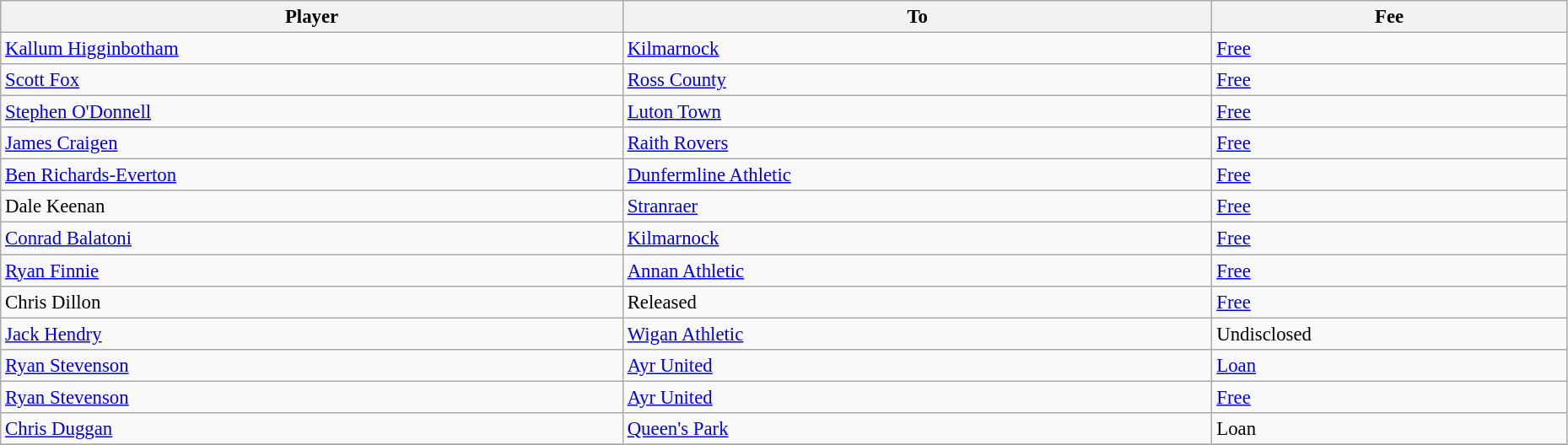<table class="wikitable" style="text-align:center; font-size:95%;width:98%; text-align:left">
<tr>
<th><strong>Player</strong></th>
<th><strong>To</strong></th>
<th><strong>Fee</strong></th>
</tr>
<tr>
<td> <a href='#'>Kallum Higginbotham</a></td>
<td> <a href='#'>Kilmarnock</a></td>
<td><a href='#'>Free</a></td>
</tr>
<tr>
<td> <a href='#'>Scott Fox</a></td>
<td> <a href='#'>Ross County</a></td>
<td><a href='#'>Free</a></td>
</tr>
<tr>
<td> <a href='#'>Stephen O'Donnell</a></td>
<td> <a href='#'>Luton Town</a></td>
<td><a href='#'>Free</a></td>
</tr>
<tr>
<td> <a href='#'>James Craigen</a></td>
<td> <a href='#'>Raith Rovers</a></td>
<td><a href='#'>Free</a></td>
</tr>
<tr>
<td> <a href='#'>Ben Richards-Everton</a></td>
<td> <a href='#'>Dunfermline Athletic</a></td>
<td><a href='#'>Free</a></td>
</tr>
<tr>
<td> Dale Keenan</td>
<td> <a href='#'>Stranraer</a></td>
<td><a href='#'>Free</a></td>
</tr>
<tr>
<td> <a href='#'>Conrad Balatoni</a></td>
<td> <a href='#'>Kilmarnock</a></td>
<td><a href='#'>Free</a></td>
</tr>
<tr>
<td> <a href='#'>Ryan Finnie</a></td>
<td> <a href='#'>Annan Athletic</a></td>
<td><a href='#'>Free</a></td>
</tr>
<tr>
<td> Chris Dillon</td>
<td>Released</td>
<td><a href='#'>Free</a></td>
</tr>
<tr>
<td> <a href='#'>Jack Hendry</a></td>
<td> <a href='#'>Wigan Athletic</a></td>
<td>Undisclosed</td>
</tr>
<tr>
<td> <a href='#'>Ryan Stevenson</a></td>
<td> <a href='#'>Ayr United</a></td>
<td><a href='#'>Loan</a></td>
</tr>
<tr>
<td> <a href='#'>Ryan Stevenson</a></td>
<td> <a href='#'>Ayr United</a></td>
<td><a href='#'>Free</a></td>
</tr>
<tr>
<td> <a href='#'>Chris Duggan</a></td>
<td> <a href='#'>Queen's Park</a></td>
<td>Loan</td>
</tr>
<tr>
</tr>
</table>
